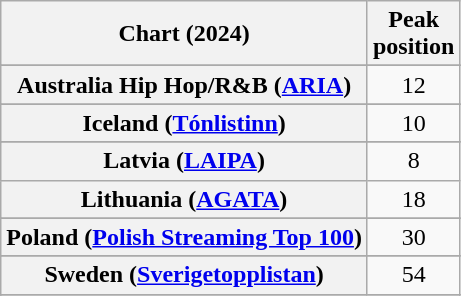<table class="wikitable sortable plainrowheaders" style="text-align:center">
<tr>
<th scope="col">Chart (2024)</th>
<th scope="col">Peak<br>position</th>
</tr>
<tr>
</tr>
<tr>
<th scope="row">Australia Hip Hop/R&B (<a href='#'>ARIA</a>)</th>
<td>12</td>
</tr>
<tr>
</tr>
<tr>
</tr>
<tr>
</tr>
<tr>
</tr>
<tr>
</tr>
<tr>
<th scope="row">Iceland (<a href='#'>Tónlistinn</a>)</th>
<td>10</td>
</tr>
<tr>
</tr>
<tr>
<th scope="row">Latvia (<a href='#'>LAIPA</a>)</th>
<td>8</td>
</tr>
<tr>
<th scope="row">Lithuania (<a href='#'>AGATA</a>)</th>
<td>18</td>
</tr>
<tr>
</tr>
<tr>
</tr>
<tr>
<th scope="row">Poland (<a href='#'>Polish Streaming Top 100</a>)</th>
<td>30</td>
</tr>
<tr>
</tr>
<tr>
<th scope="row">Sweden (<a href='#'>Sverigetopplistan</a>)</th>
<td>54</td>
</tr>
<tr>
</tr>
<tr>
</tr>
<tr>
</tr>
<tr>
</tr>
<tr>
</tr>
</table>
